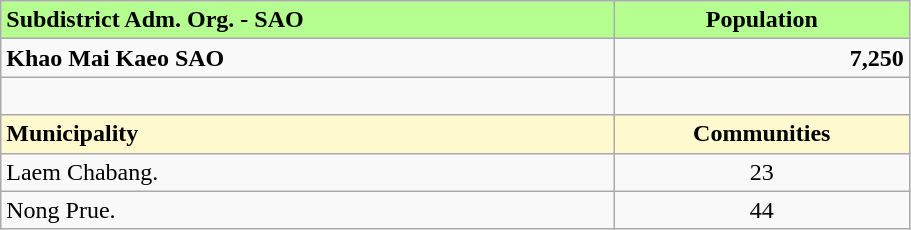<table class="wikitable" style="width:48%; display:inline-table;">
<tr>
<td style= "background: #b4ff90;"><strong>Subdistrict Adm. Org. - SAO</strong></td>
<td style= "background: #b4ff90; text-align:center;"><strong>Population</strong></td>
</tr>
<tr>
<td><strong>Khao Mai Kaeo SAO</strong></td>
<td style="text-align:right;"><strong>7,250</strong></td>
</tr>
<tr>
<td> </td>
<td> </td>
</tr>
<tr>
<td style= "background: #fffacd;"><strong>Municipality</strong></td>
<td style= "background: #fffacd; text-align:center;"><strong>Communities</strong></td>
</tr>
<tr>
<td>Laem Chabang.</td>
<td style="text-align:center;">23</td>
</tr>
<tr>
<td>Nong Prue.</td>
<td style="text-align:center;">44</td>
</tr>
</table>
